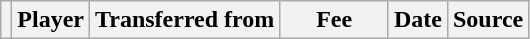<table class="wikitable plainrowheaders sortable">
<tr>
<th></th>
<th scope="col">Player</th>
<th>Transferred from</th>
<th style="width: 65px;">Fee</th>
<th scope="col">Date</th>
<th scope="col">Source</th>
</tr>
</table>
